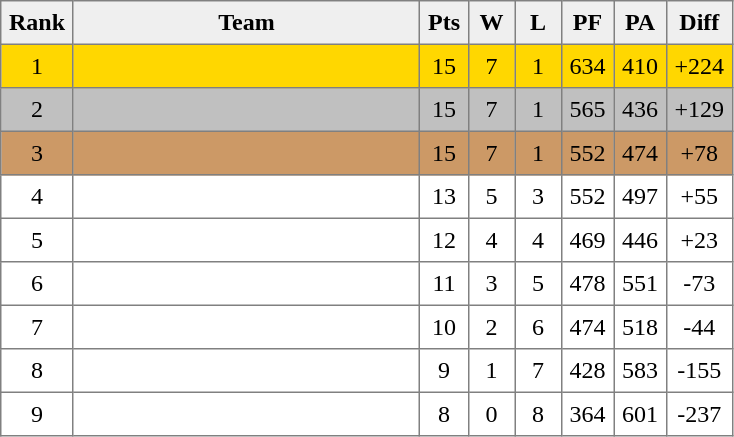<table style=border-collapse:collapse border=1 cellspacing=0 cellpadding=5>
<tr align=center bgcolor=#efefef>
<th width=20>Rank</th>
<th width=220>Team</th>
<th width=20>Pts</th>
<th width=20>W</th>
<th width=20>L</th>
<th width=20>PF</th>
<th width=20>PA</th>
<th width=20>Diff</th>
</tr>
<tr align=center bgcolor=gold>
<td>1</td>
<td align=left></td>
<td>15</td>
<td>7</td>
<td>1</td>
<td>634</td>
<td>410</td>
<td>+224</td>
</tr>
<tr align=center bgcolor=silver>
<td>2</td>
<td align=left></td>
<td>15</td>
<td>7</td>
<td>1</td>
<td>565</td>
<td>436</td>
<td>+129</td>
</tr>
<tr align=center bgcolor=cc9966>
<td>3</td>
<td align=left></td>
<td>15</td>
<td>7</td>
<td>1</td>
<td>552</td>
<td>474</td>
<td>+78</td>
</tr>
<tr align=center>
<td>4</td>
<td align=left></td>
<td>13</td>
<td>5</td>
<td>3</td>
<td>552</td>
<td>497</td>
<td>+55</td>
</tr>
<tr align=center>
<td>5</td>
<td align=left></td>
<td>12</td>
<td>4</td>
<td>4</td>
<td>469</td>
<td>446</td>
<td>+23</td>
</tr>
<tr align=center>
<td>6</td>
<td align=left></td>
<td>11</td>
<td>3</td>
<td>5</td>
<td>478</td>
<td>551</td>
<td>-73</td>
</tr>
<tr align=center>
<td>7</td>
<td align=left></td>
<td>10</td>
<td>2</td>
<td>6</td>
<td>474</td>
<td>518</td>
<td>-44</td>
</tr>
<tr align=center>
<td>8</td>
<td align=left></td>
<td>9</td>
<td>1</td>
<td>7</td>
<td>428</td>
<td>583</td>
<td>-155</td>
</tr>
<tr align=center>
<td>9</td>
<td align=left></td>
<td>8</td>
<td>0</td>
<td>8</td>
<td>364</td>
<td>601</td>
<td>-237</td>
</tr>
</table>
